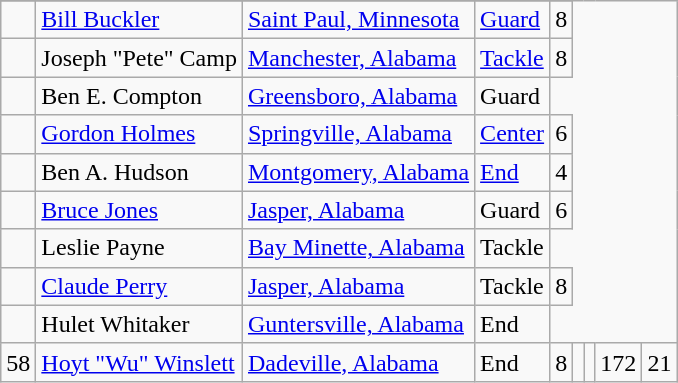<table class="wikitable">
<tr>
</tr>
<tr>
<td></td>
<td><a href='#'>Bill Buckler</a></td>
<td><a href='#'>Saint Paul, Minnesota</a></td>
<td><a href='#'>Guard</a></td>
<td>8</td>
</tr>
<tr>
<td></td>
<td>Joseph "Pete" Camp</td>
<td><a href='#'>Manchester, Alabama</a></td>
<td><a href='#'>Tackle</a></td>
<td>8</td>
</tr>
<tr>
<td></td>
<td>Ben E. Compton</td>
<td><a href='#'>Greensboro, Alabama</a></td>
<td>Guard</td>
</tr>
<tr>
<td></td>
<td><a href='#'>Gordon Holmes</a></td>
<td><a href='#'>Springville, Alabama</a></td>
<td><a href='#'>Center</a></td>
<td>6</td>
</tr>
<tr>
<td></td>
<td>Ben A. Hudson</td>
<td><a href='#'>Montgomery, Alabama</a></td>
<td><a href='#'>End</a></td>
<td>4</td>
</tr>
<tr>
<td></td>
<td><a href='#'>Bruce Jones</a></td>
<td><a href='#'>Jasper, Alabama</a></td>
<td>Guard</td>
<td>6</td>
</tr>
<tr>
<td></td>
<td>Leslie Payne</td>
<td><a href='#'>Bay Minette, Alabama</a></td>
<td>Tackle</td>
</tr>
<tr>
<td></td>
<td><a href='#'>Claude Perry</a></td>
<td><a href='#'>Jasper, Alabama</a></td>
<td>Tackle</td>
<td>8</td>
</tr>
<tr>
<td></td>
<td>Hulet Whitaker</td>
<td><a href='#'>Guntersville, Alabama</a></td>
<td>End</td>
</tr>
<tr>
<td>58</td>
<td><a href='#'>Hoyt "Wu" Winslett</a></td>
<td><a href='#'>Dadeville, Alabama</a></td>
<td>End</td>
<td>8</td>
<td></td>
<td></td>
<td>172</td>
<td>21</td>
</tr>
</table>
